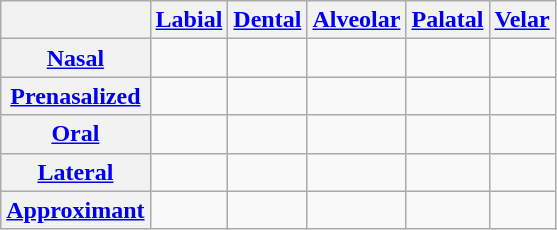<table class="wikitable" style="text-align:center;">
<tr>
<th colspan="2"></th>
<th scope="col"><a href='#'>Labial</a></th>
<th scope="col"><a href='#'>Dental</a></th>
<th scope="col"><a href='#'>Alveolar</a></th>
<th scope="col"><a href='#'>Palatal</a></th>
<th scope="col"><a href='#'>Velar</a></th>
</tr>
<tr>
<th scope="row" colspan="2"><a href='#'>Nasal</a></th>
<td></td>
<td></td>
<td></td>
<td></td>
<td></td>
</tr>
<tr>
<th scope="row" colspan="2"><a href='#'>Prenasalized</a></th>
<td></td>
<td></td>
<td></td>
<td></td>
<td></td>
</tr>
<tr>
<th scope="row" colspan="2"><a href='#'>Oral</a></th>
<td></td>
<td></td>
<td></td>
<td></td>
<td></td>
</tr>
<tr>
<th scope="row" colspan="2"><a href='#'>Lateral</a></th>
<td></td>
<td></td>
<td></td>
<td></td>
<td></td>
</tr>
<tr>
<th scope="row" colspan="2"><a href='#'>Approximant</a></th>
<td></td>
<td></td>
<td></td>
<td></td>
</tr>
</table>
